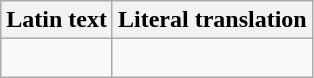<table class=wikitable>
<tr>
<th>Latin text</th>
<th>Literal translation</th>
</tr>
<tr>
<td><br></td>
<td><br></td>
</tr>
</table>
